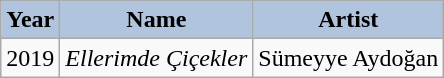<table class="wikitable">
<tr>
<th style="background:#B0C4DE;">Year</th>
<th style="background:#B0C4DE;">Name</th>
<th style="background:#B0C4DE;">Artist</th>
</tr>
<tr>
<td>2019</td>
<td><em>Ellerimde Çiçekler</em></td>
<td>Sümeyye Aydoğan</td>
</tr>
</table>
